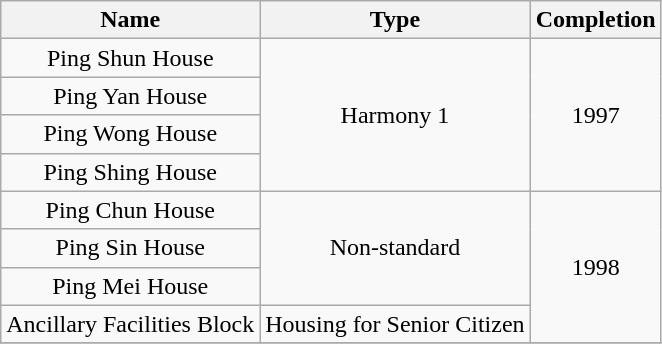<table class="wikitable" style="text-align: center">
<tr>
<th>Name</th>
<th>Type</th>
<th>Completion</th>
</tr>
<tr>
<td>Ping Shun House</td>
<td rowspan="4">Harmony 1</td>
<td rowspan="4">1997</td>
</tr>
<tr>
<td>Ping Yan House</td>
</tr>
<tr>
<td>Ping Wong House</td>
</tr>
<tr>
<td>Ping Shing House</td>
</tr>
<tr>
<td>Ping Chun House</td>
<td rowspan="3">Non-standard</td>
<td rowspan="4">1998</td>
</tr>
<tr>
<td>Ping Sin House</td>
</tr>
<tr>
<td>Ping Mei House</td>
</tr>
<tr>
<td>Ancillary Facilities Block</td>
<td rowspan="1">Housing for Senior Citizen</td>
</tr>
<tr>
</tr>
</table>
